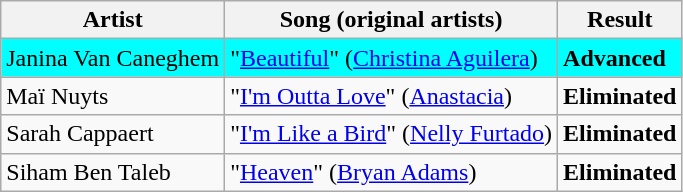<table class=wikitable>
<tr>
<th>Artist</th>
<th>Song (original artists)</th>
<th>Result</th>
</tr>
<tr style="background:cyan;">
<td>Janina Van Caneghem</td>
<td>"<a href='#'>Beautiful</a>" (<a href='#'>Christina Aguilera</a>)</td>
<td><strong>Advanced</strong></td>
</tr>
<tr>
<td>Maï Nuyts</td>
<td>"<a href='#'>I'm Outta Love</a>" (<a href='#'>Anastacia</a>)</td>
<td><strong>Eliminated</strong></td>
</tr>
<tr>
<td>Sarah Cappaert</td>
<td>"<a href='#'>I'm Like a Bird</a>" (<a href='#'>Nelly Furtado</a>)</td>
<td><strong>Eliminated</strong></td>
</tr>
<tr>
<td>Siham Ben Taleb</td>
<td>"<a href='#'>Heaven</a>" (<a href='#'>Bryan Adams</a>)</td>
<td><strong>Eliminated</strong></td>
</tr>
</table>
